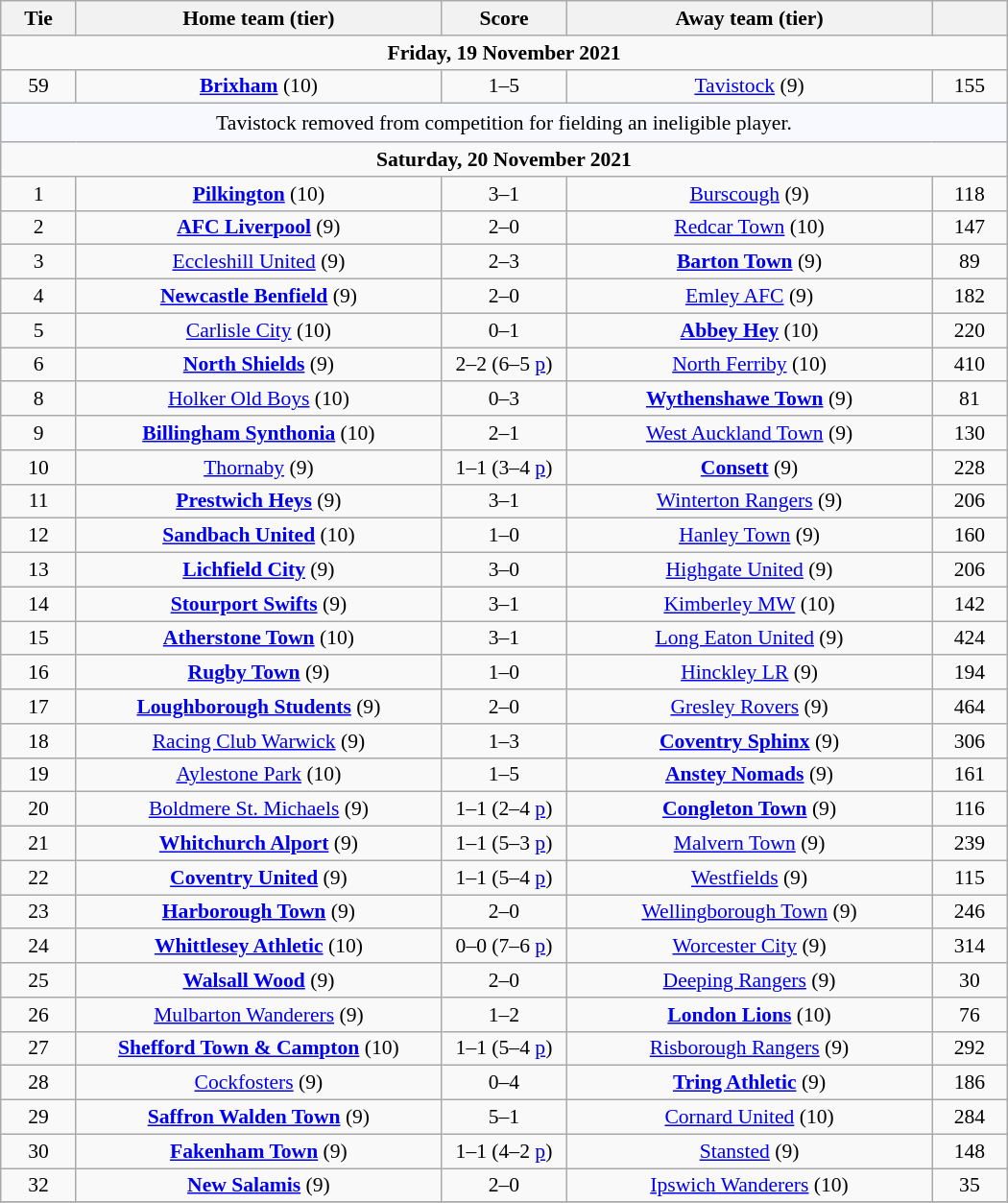<table class="wikitable" style="width:700px;text-align:center;font-size:90%">
<tr>
<th scope="col" style="width: 7.50%">Tie</th>
<th scope="col" style="width:36.25%">Home team (tier)</th>
<th scope="col" style="width:12.50%">Score</th>
<th scope="col" style="width:36.25%">Away team (tier)</th>
<th scope="col" style="width: 7.50%"></th>
</tr>
<tr>
<td colspan="5"><strong>Friday, 19 November 2021</strong></td>
</tr>
<tr>
<td>59</td>
<td><strong><a href='#'>Brixham</a></strong> (10)</td>
<td>1–5</td>
<td><a href='#'>Tavistock</a> (9)</td>
<td>155</td>
</tr>
<tr>
<td colspan="5" style="background:GhostWhite; height:20px; text-align:center">Tavistock removed from competition for fielding an ineligible player.</td>
</tr>
<tr>
<td colspan="5"><strong>Saturday, 20 November 2021</strong></td>
</tr>
<tr>
<td>1</td>
<td><strong><a href='#'>Pilkington</a></strong> (10)</td>
<td>3–1</td>
<td><a href='#'>Burscough</a> (9)</td>
<td>118</td>
</tr>
<tr>
<td>2</td>
<td><strong><a href='#'>AFC Liverpool</a></strong> (9)</td>
<td>2–0</td>
<td><a href='#'>Redcar Town</a> (10)</td>
<td>147</td>
</tr>
<tr>
<td>3</td>
<td><a href='#'>Eccleshill United</a> (9)</td>
<td>2–3</td>
<td><strong><a href='#'>Barton Town</a></strong> (9)</td>
<td>89</td>
</tr>
<tr>
<td>4</td>
<td><strong><a href='#'>Newcastle Benfield</a></strong> (9)</td>
<td>2–0</td>
<td><a href='#'>Emley AFC</a> (9)</td>
<td>182</td>
</tr>
<tr>
<td>5</td>
<td><a href='#'>Carlisle City</a> (10)</td>
<td>0–1</td>
<td><strong><a href='#'>Abbey Hey</a></strong> (10)</td>
<td>220</td>
</tr>
<tr>
<td>6</td>
<td><strong><a href='#'>North Shields</a></strong> (9)</td>
<td>2–2 (6–5 <a href='#'>p</a>)</td>
<td><a href='#'>North Ferriby</a> (10)</td>
<td>410</td>
</tr>
<tr>
<td>8</td>
<td><a href='#'>Holker Old Boys</a> (10)</td>
<td>0–3</td>
<td><strong><a href='#'>Wythenshawe Town</a></strong> (9)</td>
<td>81</td>
</tr>
<tr>
<td>9</td>
<td><strong><a href='#'>Billingham Synthonia</a></strong> (10)</td>
<td>2–1</td>
<td><a href='#'>West Auckland Town</a> (9)</td>
<td>130</td>
</tr>
<tr>
<td>10</td>
<td><a href='#'>Thornaby</a> (9)</td>
<td>1–1 (3–4 <a href='#'>p</a>)</td>
<td><strong><a href='#'>Consett</a></strong> (9)</td>
<td>228</td>
</tr>
<tr>
<td>11</td>
<td><strong><a href='#'>Prestwich Heys</a></strong> (9)</td>
<td>3–1</td>
<td><a href='#'>Winterton Rangers</a> (9)</td>
<td>206</td>
</tr>
<tr>
<td>12</td>
<td><strong><a href='#'>Sandbach United</a></strong> (10)</td>
<td>1–0</td>
<td><a href='#'>Hanley Town</a> (9)</td>
<td>160</td>
</tr>
<tr>
<td>13</td>
<td><strong><a href='#'>Lichfield City</a></strong> (9)</td>
<td>3–0</td>
<td><a href='#'>Highgate United</a> (9)</td>
<td>206</td>
</tr>
<tr>
<td>14</td>
<td><strong><a href='#'>Stourport Swifts</a></strong> (9)</td>
<td>3–1</td>
<td><a href='#'>Kimberley MW</a> (10)</td>
<td>142</td>
</tr>
<tr>
<td>15</td>
<td><strong><a href='#'>Atherstone Town</a></strong> (10)</td>
<td>3–1</td>
<td><a href='#'>Long Eaton United</a> (9)</td>
<td>424</td>
</tr>
<tr>
<td>16</td>
<td><strong><a href='#'>Rugby Town</a></strong> (9)</td>
<td>1–0</td>
<td><a href='#'>Hinckley LR</a> (9)</td>
<td>194</td>
</tr>
<tr>
<td>17</td>
<td><strong><a href='#'>Loughborough Students</a></strong> (9)</td>
<td>2–0</td>
<td><a href='#'>Gresley Rovers</a> (9)</td>
<td>464</td>
</tr>
<tr>
<td>18</td>
<td><a href='#'>Racing Club Warwick</a> (9)</td>
<td>1–3</td>
<td><strong><a href='#'>Coventry Sphinx</a></strong> (9)</td>
<td>306</td>
</tr>
<tr>
<td>19</td>
<td><a href='#'>Aylestone Park</a> (10)</td>
<td>1–5</td>
<td><strong><a href='#'>Anstey Nomads</a></strong> (9)</td>
<td>161</td>
</tr>
<tr>
<td>20</td>
<td><a href='#'>Boldmere St. Michaels</a> (9)</td>
<td>1–1 (2–4 <a href='#'>p</a>)</td>
<td><strong><a href='#'>Congleton Town</a></strong> (9)</td>
<td>116</td>
</tr>
<tr>
<td>21</td>
<td><strong><a href='#'>Whitchurch Alport</a></strong> (9)</td>
<td>1–1 (5–3 <a href='#'>p</a>)</td>
<td><a href='#'>Malvern Town</a> (9)</td>
<td>239</td>
</tr>
<tr>
<td>22</td>
<td><strong><a href='#'>Coventry United</a></strong> (9)</td>
<td>1–1 (5–4 <a href='#'>p</a>)</td>
<td><a href='#'>Westfields</a> (9)</td>
<td>115</td>
</tr>
<tr>
<td>23</td>
<td><strong><a href='#'>Harborough Town</a></strong> (9)</td>
<td>2–0</td>
<td><a href='#'>Wellingborough Town</a> (9)</td>
<td>246</td>
</tr>
<tr>
<td>24</td>
<td><strong><a href='#'>Whittlesey Athletic</a></strong> (10)</td>
<td>0–0 (7–6 <a href='#'>p</a>)</td>
<td><a href='#'>Worcester City</a> (9)</td>
<td>314</td>
</tr>
<tr>
<td>25</td>
<td><strong><a href='#'>Walsall Wood</a></strong> (9)</td>
<td>2–0</td>
<td><a href='#'>Deeping Rangers</a> (9)</td>
<td>30</td>
</tr>
<tr>
<td>26</td>
<td><a href='#'>Mulbarton Wanderers</a> (9)</td>
<td>1–2</td>
<td><strong><a href='#'>London Lions</a></strong> (10)</td>
<td>76</td>
</tr>
<tr>
<td>27</td>
<td><strong><a href='#'>Shefford Town & Campton</a></strong> (10)</td>
<td>1–1 (5–4 <a href='#'>p</a>)</td>
<td><a href='#'>Risborough Rangers</a> (9)</td>
<td>292</td>
</tr>
<tr>
<td>28</td>
<td><a href='#'>Cockfosters</a> (9)</td>
<td>0–4</td>
<td><strong><a href='#'>Tring Athletic</a></strong> (9)</td>
<td>186</td>
</tr>
<tr>
<td>29</td>
<td><strong><a href='#'>Saffron Walden Town</a></strong> (9)</td>
<td>5–1</td>
<td><a href='#'>Cornard United</a> (10)</td>
<td>284</td>
</tr>
<tr>
<td>30</td>
<td><strong><a href='#'>Fakenham Town</a></strong> (9)</td>
<td>1–1 (4–2 <a href='#'>p</a>)</td>
<td><a href='#'>Stansted</a> (9)</td>
<td>148</td>
</tr>
<tr>
<td>32</td>
<td><strong><a href='#'>New Salamis</a></strong> (9)</td>
<td>2–0</td>
<td><a href='#'>Ipswich Wanderers</a> (10)</td>
<td>35</td>
</tr>
<tr>
</tr>
</table>
